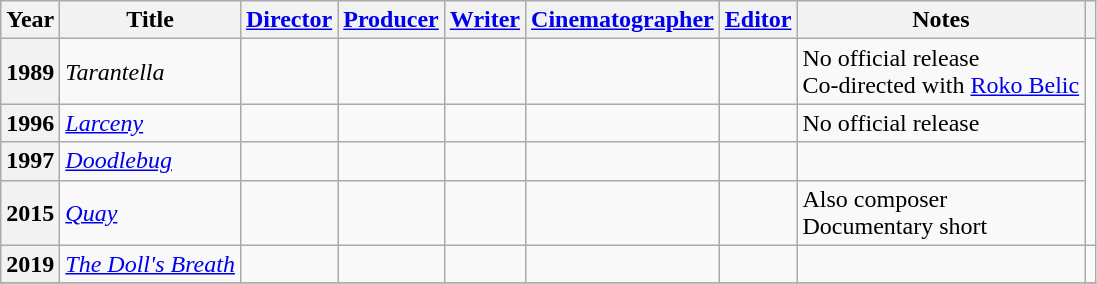<table class="wikitable plainrowheaders">
<tr>
<th scope="col">Year</th>
<th scope="col">Title</th>
<th scope="col"><a href='#'>Director</a></th>
<th scope="col"><a href='#'>Producer</a></th>
<th scope="col"><a href='#'>Writer</a></th>
<th scope="col"><a href='#'>Cinematographer</a></th>
<th scope="col"><a href='#'>Editor</a></th>
<th scope="col">Notes</th>
<th scope="col"></th>
</tr>
<tr>
<th scope=row>1989</th>
<td><em>Tarantella</em></td>
<td></td>
<td></td>
<td></td>
<td></td>
<td></td>
<td>No official release<br>Co-directed with <a href='#'>Roko Belic</a></td>
<td rowspan=4 style="text-align:center;"></td>
</tr>
<tr>
<th scope=row>1996</th>
<td><em><a href='#'>Larceny</a></em></td>
<td></td>
<td></td>
<td></td>
<td></td>
<td></td>
<td>No official release</td>
</tr>
<tr>
<th scope=row>1997</th>
<td><em><a href='#'>Doodlebug</a></em></td>
<td></td>
<td></td>
<td></td>
<td></td>
<td></td>
<td></td>
</tr>
<tr>
<th scope=row>2015</th>
<td><em><a href='#'>Quay</a></em></td>
<td></td>
<td></td>
<td></td>
<td></td>
<td></td>
<td>Also composer<br>Documentary short</td>
</tr>
<tr>
<th scope=row>2019</th>
<td><em><a href='#'>The Doll's Breath</a></em></td>
<td></td>
<td></td>
<td></td>
<td></td>
<td></td>
<td></td>
<td style="text-align:center;"></td>
</tr>
<tr>
</tr>
</table>
